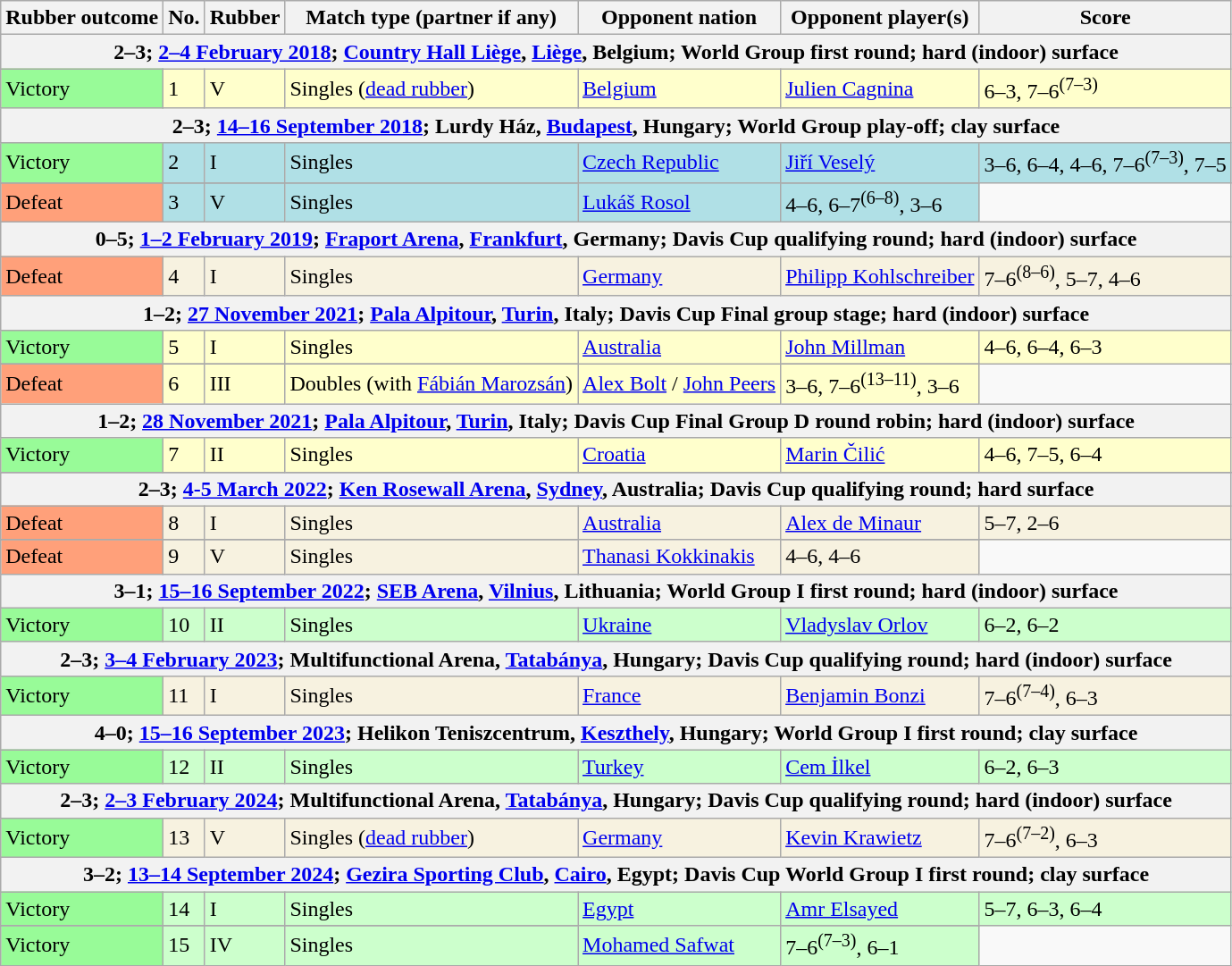<table class=wikitable>
<tr>
<th>Rubber outcome</th>
<th>No.</th>
<th>Rubber</th>
<th>Match type (partner if any)</th>
<th>Opponent nation</th>
<th>Opponent player(s)</th>
<th>Score</th>
</tr>
<tr>
<th colspan=7>2–3; <a href='#'>2–4 February 2018</a>; <a href='#'>Country Hall Liège</a>, <a href='#'>Liège</a>, Belgium; World Group first round; hard (indoor) surface</th>
</tr>
<tr bgcolor=#FFFFCC>
<td bgcolor=98FB98>Victory</td>
<td>1</td>
<td>V</td>
<td>Singles (<a href='#'>dead rubber</a>)</td>
<td> <a href='#'>Belgium</a></td>
<td><a href='#'>Julien Cagnina</a></td>
<td>6–3, 7–6<sup>(7–3)</sup></td>
</tr>
<tr>
<th colspan=7>2–3; <a href='#'>14–16 September 2018</a>; Lurdy Ház, <a href='#'>Budapest</a>, Hungary; World Group play-off; clay surface</th>
</tr>
<tr bgcolor=#B0E0E6>
<td bgcolor=98FB98>Victory</td>
<td>2</td>
<td>I</td>
<td>Singles</td>
<td rowspan=2> <a href='#'>Czech Republic</a></td>
<td><a href='#'>Jiří Veselý</a></td>
<td>3–6, 6–4, 4–6, 7–6<sup>(7–3)</sup>, 7–5</td>
</tr>
<tr>
</tr>
<tr bgcolor=#B0E0E6>
<td bgcolor=FFA07A>Defeat</td>
<td>3</td>
<td>V</td>
<td>Singles</td>
<td><a href='#'>Lukáš Rosol</a></td>
<td>4–6, 6–7<sup>(6–8)</sup>, 3–6</td>
</tr>
<tr>
<th colspan=7>0–5; <a href='#'>1–2 February 2019</a>; <a href='#'>Fraport Arena</a>, <a href='#'>Frankfurt</a>, Germany; Davis Cup qualifying round; hard (indoor) surface</th>
</tr>
<tr bgcolor="#F7F2E0">
<td bgcolor=FFA07A>Defeat</td>
<td>4</td>
<td>I</td>
<td>Singles</td>
<td> <a href='#'>Germany</a></td>
<td><a href='#'>Philipp Kohlschreiber</a></td>
<td>7–6<sup>(8–6)</sup>, 5–7, 4–6</td>
</tr>
<tr>
<th colspan=7>1–2; <a href='#'>27 November 2021</a>; <a href='#'>Pala Alpitour</a>, <a href='#'>Turin</a>, Italy; Davis Cup Final group stage; hard (indoor) surface</th>
</tr>
<tr bgcolor=#FFFFCC>
<td bgcolor=98FB98>Victory</td>
<td>5</td>
<td>I</td>
<td>Singles</td>
<td rowspan=2> <a href='#'>Australia</a></td>
<td><a href='#'>John Millman</a></td>
<td>4–6, 6–4, 6–3</td>
</tr>
<tr>
</tr>
<tr bgcolor=#FFFFCC>
<td bgcolor=FFA07A>Defeat</td>
<td>6</td>
<td>III</td>
<td>Doubles (with <a href='#'>Fábián Marozsán</a>)</td>
<td><a href='#'>Alex Bolt</a> / <a href='#'>John Peers</a></td>
<td>3–6, 7–6<sup>(13–11)</sup>, 3–6</td>
</tr>
<tr>
<th colspan=7>1–2; <a href='#'>28 November 2021</a>; <a href='#'>Pala Alpitour</a>, <a href='#'>Turin</a>, Italy; Davis Cup Final Group D round robin; hard (indoor) surface</th>
</tr>
<tr bgcolor=#FFFFCC>
<td bgcolor=98FB98>Victory</td>
<td>7</td>
<td>II</td>
<td>Singles</td>
<td> <a href='#'>Croatia</a></td>
<td><a href='#'>Marin Čilić</a></td>
<td>4–6, 7–5, 6–4</td>
</tr>
<tr>
</tr>
<tr>
<th colspan=7>2–3; <a href='#'>4-5 March 2022</a>; <a href='#'>Ken Rosewall Arena</a>, <a href='#'>Sydney</a>, Australia; Davis Cup qualifying round; hard surface</th>
</tr>
<tr bgcolor=#F7F2E0>
<td bgcolor=FFA07A>Defeat</td>
<td>8</td>
<td>I</td>
<td>Singles</td>
<td rowspan=2> <a href='#'>Australia</a></td>
<td><a href='#'>Alex de Minaur</a></td>
<td>5–7, 2–6</td>
</tr>
<tr>
</tr>
<tr bgcolor=#F7F2E0>
<td bgcolor=FFA07A>Defeat</td>
<td>9</td>
<td>V</td>
<td>Singles</td>
<td><a href='#'>Thanasi Kokkinakis</a></td>
<td>4–6, 4–6</td>
</tr>
<tr>
<th colspan=7>3–1; <a href='#'>15–16 September 2022</a>; <a href='#'>SEB Arena</a>, <a href='#'>Vilnius</a>, Lithuania; World Group I first round; hard (indoor) surface</th>
</tr>
<tr bgcolor=#CCFFCC>
<td bgcolor=98FB98>Victory</td>
<td>10</td>
<td>II</td>
<td>Singles</td>
<td> <a href='#'>Ukraine</a></td>
<td><a href='#'>Vladyslav Orlov</a></td>
<td>6–2, 6–2</td>
</tr>
<tr>
<th colspan=7>2–3; <a href='#'>3–4 February 2023</a>; Multifunctional Arena, <a href='#'>Tatabánya</a>, Hungary; Davis Cup qualifying round; hard (indoor) surface</th>
</tr>
<tr bgcolor=#F7F2E0>
<td bgcolor=98FB98>Victory</td>
<td>11</td>
<td>I</td>
<td>Singles</td>
<td> <a href='#'>France</a></td>
<td><a href='#'>Benjamin Bonzi</a></td>
<td>7–6<sup>(7–4)</sup>, 6–3</td>
</tr>
<tr>
<th colspan=7>4–0; <a href='#'>15–16 September 2023</a>; Helikon Teniszcentrum, <a href='#'>Keszthely</a>, Hungary; World Group I first round; clay surface</th>
</tr>
<tr bgcolor=#CCFFCC>
<td bgcolor=98FB98>Victory</td>
<td>12</td>
<td>II</td>
<td>Singles</td>
<td> <a href='#'>Turkey</a></td>
<td><a href='#'>Cem İlkel</a></td>
<td>6–2, 6–3</td>
</tr>
<tr>
<th colspan=7>2–3; <a href='#'>2–3 February 2024</a>; Multifunctional Arena, <a href='#'>Tatabánya</a>, Hungary; Davis Cup qualifying round; hard (indoor) surface</th>
</tr>
<tr bgcolor=#F7F2E0>
<td bgcolor=98FB98>Victory</td>
<td>13</td>
<td>V</td>
<td>Singles (<a href='#'>dead rubber</a>)</td>
<td> <a href='#'>Germany</a></td>
<td><a href='#'>Kevin Krawietz</a></td>
<td>7–6<sup>(7–2)</sup>, 6–3</td>
</tr>
<tr>
<th colspan=7>3–2; <a href='#'>13–14 September 2024</a>; <a href='#'>Gezira Sporting Club</a>, <a href='#'>Cairo</a>, Egypt; Davis Cup World Group I first round; clay surface</th>
</tr>
<tr bgcolor=#CCFFCC>
<td bgcolor=98FB98>Victory</td>
<td>14</td>
<td>I</td>
<td>Singles</td>
<td rowspan=2> <a href='#'>Egypt</a></td>
<td><a href='#'>Amr Elsayed</a></td>
<td>5–7, 6–3, 6–4</td>
</tr>
<tr>
</tr>
<tr bgcolor=#CCFFCC>
<td bgcolor=98FB98>Victory</td>
<td>15</td>
<td>IV</td>
<td>Singles</td>
<td><a href='#'>Mohamed Safwat</a></td>
<td>7–6<sup>(7–3)</sup>, 6–1</td>
</tr>
</table>
